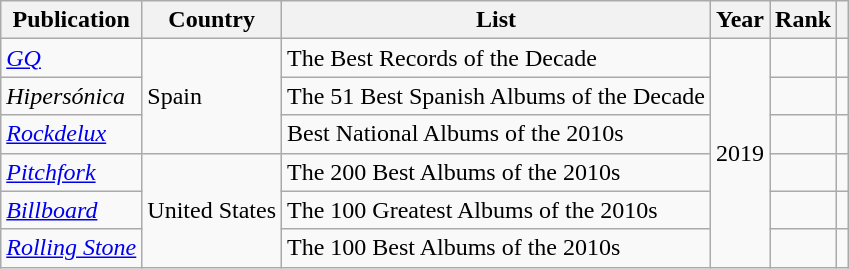<table class="sortable wikitable">
<tr>
<th>Publication</th>
<th>Country</th>
<th>List</th>
<th>Year</th>
<th>Rank</th>
<th></th>
</tr>
<tr>
<td><em><a href='#'>GQ</a></em></td>
<td rowspan="3">Spain</td>
<td>The Best Records of the Decade</td>
<td rowspan="6">2019</td>
<td></td>
<td></td>
</tr>
<tr>
<td><em>Hipersónica</em></td>
<td>The 51 Best Spanish Albums of the Decade</td>
<td></td>
<td></td>
</tr>
<tr>
<td><em><a href='#'>Rockdelux</a></em></td>
<td>Best National Albums of the 2010s</td>
<td></td>
<td></td>
</tr>
<tr>
<td><em><a href='#'>Pitchfork</a></em></td>
<td rowspan="3">United States</td>
<td>The 200 Best Albums of the 2010s</td>
<td></td>
<td></td>
</tr>
<tr>
<td><em><a href='#'>Billboard</a></em></td>
<td>The 100 Greatest Albums of the 2010s</td>
<td></td>
<td></td>
</tr>
<tr>
<td><em><a href='#'>Rolling Stone</a></em></td>
<td>The 100 Best Albums of the 2010s</td>
<td></td>
<td></td>
</tr>
</table>
